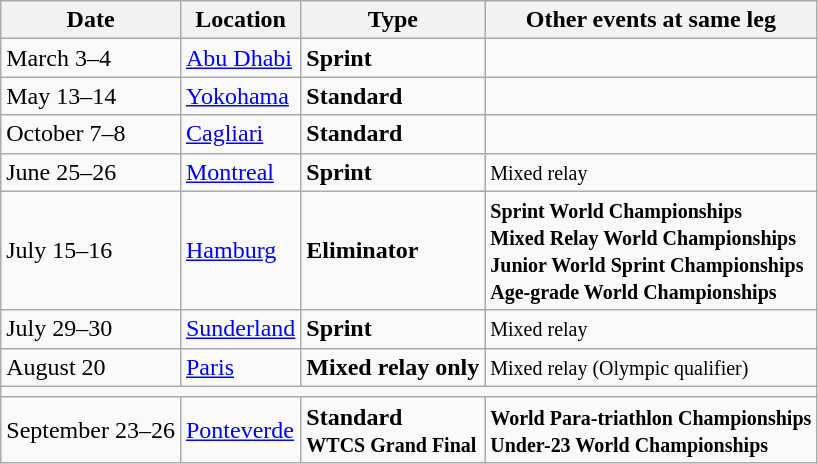<table class="wikitable">
<tr>
<th>Date</th>
<th>Location</th>
<th>Type</th>
<th>Other events at same leg</th>
</tr>
<tr>
<td>March 3–4</td>
<td> <a href='#'>Abu Dhabi</a></td>
<td><strong>Sprint</strong></td>
<td></td>
</tr>
<tr>
<td>May 13–14</td>
<td> <a href='#'>Yokohama</a></td>
<td><strong>Standard</strong></td>
<td></td>
</tr>
<tr>
<td>October 7–8</td>
<td> <a href='#'>Cagliari</a></td>
<td><strong>Standard</strong></td>
<td></td>
</tr>
<tr>
<td>June 25–26</td>
<td> <a href='#'>Montreal</a></td>
<td><strong>Sprint</strong></td>
<td><small>Mixed relay</small></td>
</tr>
<tr>
<td>July 15–16</td>
<td> <a href='#'>Hamburg</a></td>
<td><strong>Eliminator </strong></td>
<td><small><strong>Sprint World Championships</strong></small><br><small><strong>Mixed Relay World Championships</strong></small><br><small><strong>Junior World Sprint Championships</strong></small><br><small><strong>Age-grade World Championships</strong></small></td>
</tr>
<tr>
<td>July 29–30</td>
<td> <a href='#'>Sunderland</a></td>
<td><strong>Sprint</strong></td>
<td><small>Mixed relay</small></td>
</tr>
<tr>
<td>August 20</td>
<td> <a href='#'>Paris</a></td>
<td><strong>Mixed relay only</strong></td>
<td><small>Mixed relay (Olympic qualifier)</small></td>
</tr>
<tr>
<td colspan="4"></td>
</tr>
<tr>
<td>September 23–26</td>
<td> <a href='#'>Ponteverde</a></td>
<td><strong>Standard</strong><br><small><strong>WTCS Grand Final</strong></small></td>
<td><small><strong>World Para-triathlon Championships</strong></small><br><small><strong>Under-23 World Championships</strong></small></td>
</tr>
</table>
